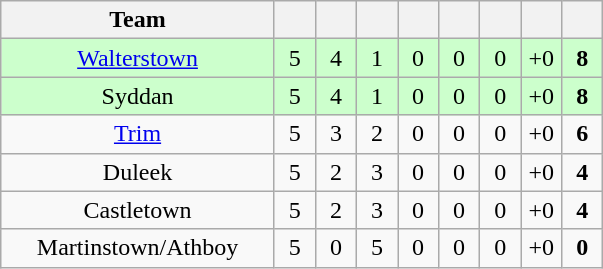<table class="wikitable" style="text-align:center">
<tr>
<th style="width:175px;">Team</th>
<th width="20"></th>
<th width="20"></th>
<th width="20"></th>
<th width="20"></th>
<th width="20"></th>
<th width="20"></th>
<th width="20"></th>
<th width="20"></th>
</tr>
<tr style="background:#cfc;">
<td><a href='#'>Walterstown</a></td>
<td>5</td>
<td>4</td>
<td>1</td>
<td>0</td>
<td>0</td>
<td>0</td>
<td>+0</td>
<td><strong>8</strong></td>
</tr>
<tr style="background:#cfc;">
<td>Syddan</td>
<td>5</td>
<td>4</td>
<td>1</td>
<td>0</td>
<td>0</td>
<td>0</td>
<td>+0</td>
<td><strong>8</strong></td>
</tr>
<tr>
<td><a href='#'>Trim</a></td>
<td>5</td>
<td>3</td>
<td>2</td>
<td>0</td>
<td>0</td>
<td>0</td>
<td>+0</td>
<td><strong>6</strong></td>
</tr>
<tr>
<td>Duleek</td>
<td>5</td>
<td>2</td>
<td>3</td>
<td>0</td>
<td>0</td>
<td>0</td>
<td>+0</td>
<td><strong>4</strong></td>
</tr>
<tr>
<td>Castletown</td>
<td>5</td>
<td>2</td>
<td>3</td>
<td>0</td>
<td>0</td>
<td>0</td>
<td>+0</td>
<td><strong>4</strong></td>
</tr>
<tr>
<td>Martinstown/Athboy</td>
<td>5</td>
<td>0</td>
<td>5</td>
<td>0</td>
<td>0</td>
<td>0</td>
<td>+0</td>
<td><strong>0</strong></td>
</tr>
</table>
